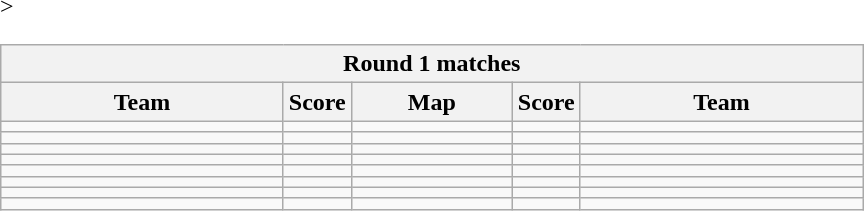<table class="wikitable" style="text-align: center;">
<tr>
<th colspan=5>Round 1 matches</th>
</tr>
<tr <noinclude>>
<th width="181px">Team</th>
<th width="20px">Score</th>
<th width="100px">Map</th>
<th width="20px">Score</th>
<th width="181px">Team</th>
</tr>
<tr>
<td></td>
<td></td>
<td></td>
<td></td>
<td></td>
</tr>
<tr>
<td></td>
<td></td>
<td></td>
<td></td>
<td></td>
</tr>
<tr>
<td></td>
<td></td>
<td></td>
<td></td>
<td></td>
</tr>
<tr>
<td></td>
<td></td>
<td></td>
<td></td>
<td></td>
</tr>
<tr>
<td></td>
<td></td>
<td></td>
<td></td>
<td></td>
</tr>
<tr>
<td></td>
<td></td>
<td></td>
<td></td>
<td></td>
</tr>
<tr>
<td></td>
<td></td>
<td></td>
<td></td>
<td></td>
</tr>
<tr>
<td></td>
<td></td>
<td></td>
<td></td>
<td></td>
</tr>
</table>
